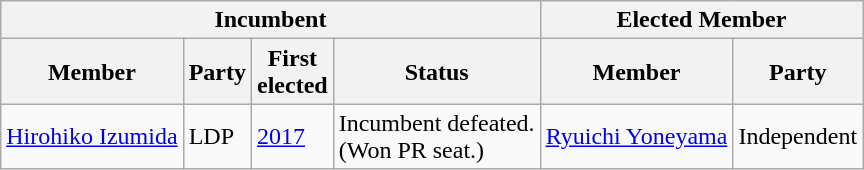<table class="wikitable sortable">
<tr>
<th colspan=4>Incumbent</th>
<th colspan=2>Elected Member</th>
</tr>
<tr>
<th>Member</th>
<th>Party</th>
<th>First<br>elected</th>
<th>Status</th>
<th>Member</th>
<th>Party</th>
</tr>
<tr>
<td><a href='#'>Hirohiko Izumida</a></td>
<td>LDP</td>
<td><a href='#'>2017</a></td>
<td>Incumbent defeated.<br>(Won PR seat.)</td>
<td><a href='#'>Ryuichi Yoneyama</a></td>
<td>Independent</td>
</tr>
</table>
